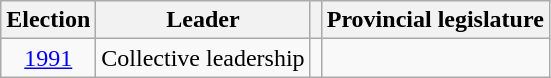<table class="wikitable" style="text-align:center">
<tr>
<th>Election</th>
<th>Leader</th>
<th></th>
<th>Provincial legislature</th>
</tr>
<tr>
<td><a href='#'>1991</a></td>
<td>Collective leadership</td>
<td></td>
<td></td>
</tr>
</table>
